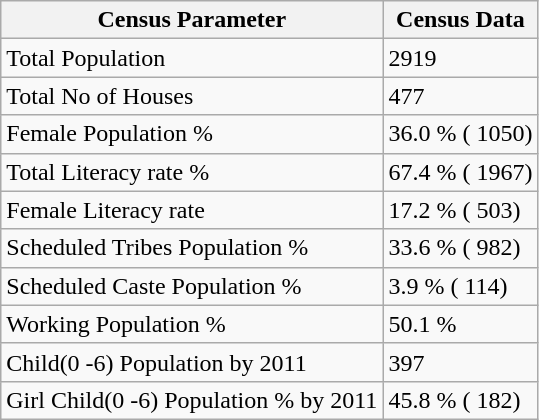<table class="wikitable">
<tr>
<th>Census Parameter</th>
<th>Census Data</th>
</tr>
<tr>
<td>Total Population</td>
<td>2919</td>
</tr>
<tr>
<td>Total No of Houses</td>
<td>477</td>
</tr>
<tr>
<td>Female Population %</td>
<td>36.0 % ( 1050)</td>
</tr>
<tr>
<td>Total Literacy rate %</td>
<td>67.4 % ( 1967)</td>
</tr>
<tr>
<td>Female Literacy rate</td>
<td>17.2 % ( 503)</td>
</tr>
<tr>
<td>Scheduled Tribes Population %</td>
<td>33.6 % ( 982)</td>
</tr>
<tr>
<td>Scheduled Caste Population %</td>
<td>3.9 % ( 114)</td>
</tr>
<tr>
<td>Working Population %</td>
<td>50.1 %</td>
</tr>
<tr>
<td>Child(0 -6) Population by 2011</td>
<td>397</td>
</tr>
<tr>
<td>Girl Child(0 -6) Population % by 2011</td>
<td>45.8 % ( 182)</td>
</tr>
</table>
